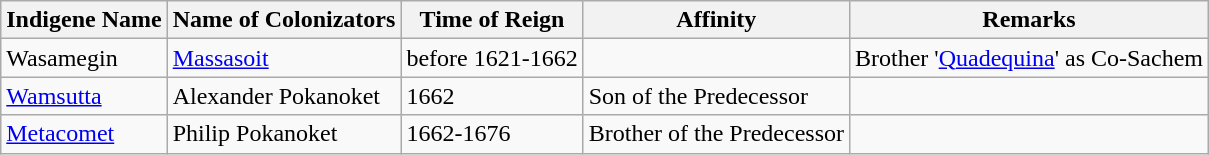<table class="wikitable">
<tr>
<th>Indigene Name</th>
<th>Name of Colonizators</th>
<th>Time of Reign</th>
<th>Affinity</th>
<th>Remarks</th>
</tr>
<tr>
<td>Wasamegin</td>
<td><a href='#'>Massasoit</a></td>
<td>before 1621-1662</td>
<td></td>
<td>Brother '<a href='#'>Quadequina</a>' as Co-Sachem</td>
</tr>
<tr>
<td><a href='#'>Wamsutta</a></td>
<td>Alexander Pokanoket</td>
<td>1662</td>
<td>Son of the Predecessor</td>
<td></td>
</tr>
<tr>
<td><a href='#'>Metacomet</a></td>
<td>Philip Pokanoket</td>
<td>1662-1676</td>
<td>Brother of the Predecessor</td>
<td></td>
</tr>
</table>
